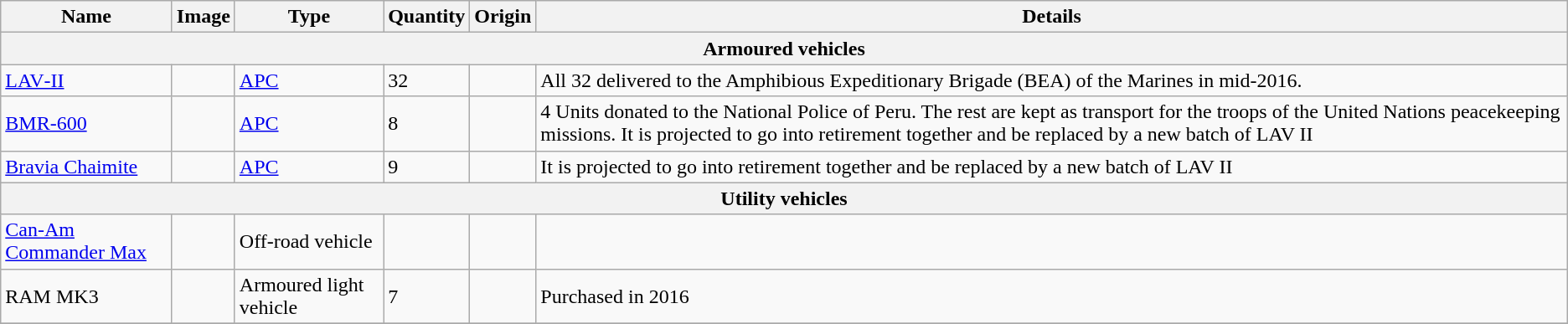<table class="wikitable">
<tr bgco>
<th>Name</th>
<th>Image</th>
<th>Type</th>
<th>Quantity</th>
<th>Origin</th>
<th>Details</th>
</tr>
<tr>
<th colspan="6">Armoured vehicles</th>
</tr>
<tr>
<td><a href='#'>LAV‑II</a></td>
<td></td>
<td><a href='#'>APC</a></td>
<td>32</td>
<td></td>
<td>All 32 delivered to the Amphibious Expeditionary Brigade (BEA) of the Marines in mid-2016.</td>
</tr>
<tr>
<td><a href='#'>BMR-600</a></td>
<td></td>
<td><a href='#'>APC</a></td>
<td>8</td>
<td></td>
<td>4 Units donated to the National Police of Peru. The rest are kept as transport for the troops of the United Nations peacekeeping missions. It is projected to go into retirement together and be replaced by a new batch of LAV II</td>
</tr>
<tr>
<td><a href='#'>Bravia Chaimite</a></td>
<td></td>
<td><a href='#'>APC</a></td>
<td>9</td>
<td></td>
<td>It is projected to go into retirement together and be replaced by a new batch of LAV II</td>
</tr>
<tr>
<th colspan="6">Utility vehicles</th>
</tr>
<tr>
<td><a href='#'>Can-Am Commander Max</a></td>
<td></td>
<td>Off-road vehicle</td>
<td></td>
<td></td>
<td></td>
</tr>
<tr>
<td>RAM MK3</td>
<td></td>
<td>Armoured light vehicle</td>
<td>7</td>
<td></td>
<td>Purchased in 2016</td>
</tr>
<tr>
</tr>
</table>
